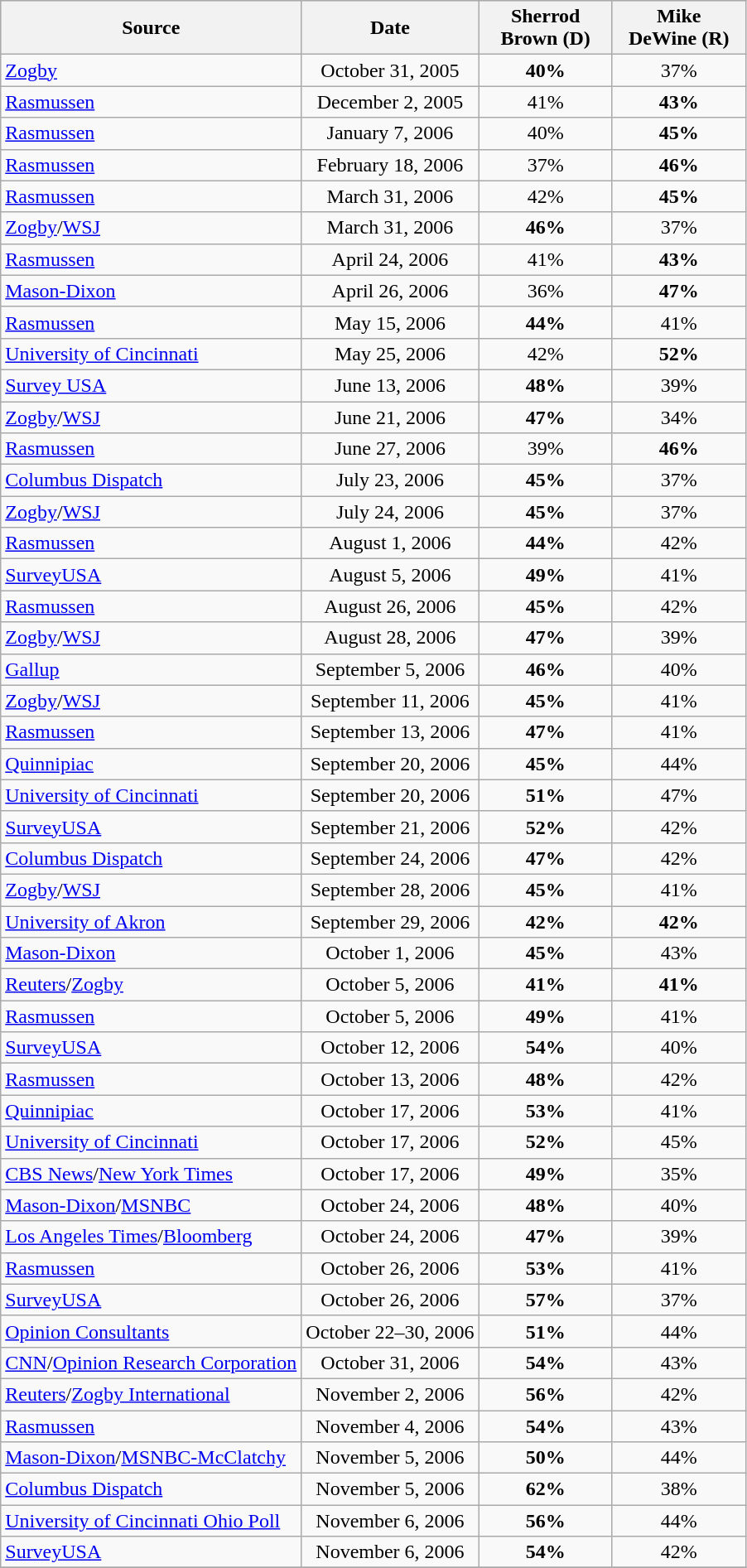<table class="wikitable" style="text-align:center">
<tr bgcolor=lightgrey>
<th>Source</th>
<th>Date</th>
<th style="width:100px;">Sherrod<br>Brown (D)</th>
<th style="width:100px;">Mike<br>DeWine (R)</th>
</tr>
<tr>
<td align=left><a href='#'>Zogby</a></td>
<td>October 31, 2005</td>
<td><strong>40%</strong></td>
<td>37%</td>
</tr>
<tr>
<td align=left><a href='#'>Rasmussen</a></td>
<td>December 2, 2005</td>
<td>41%</td>
<td><strong>43%</strong></td>
</tr>
<tr>
<td align=left><a href='#'>Rasmussen</a></td>
<td>January 7, 2006</td>
<td>40%</td>
<td><strong>45%</strong></td>
</tr>
<tr>
<td align=left><a href='#'>Rasmussen</a></td>
<td>February 18, 2006</td>
<td>37%</td>
<td><strong>46%</strong></td>
</tr>
<tr>
<td align=left><a href='#'>Rasmussen</a></td>
<td>March 31, 2006</td>
<td>42%</td>
<td><strong>45%</strong></td>
</tr>
<tr>
<td align=left><a href='#'>Zogby</a>/<a href='#'>WSJ</a></td>
<td>March 31, 2006</td>
<td><strong>46%</strong></td>
<td>37%</td>
</tr>
<tr>
<td align=left><a href='#'>Rasmussen</a></td>
<td>April 24, 2006</td>
<td>41%</td>
<td><strong>43%</strong></td>
</tr>
<tr>
<td align=left><a href='#'>Mason-Dixon</a></td>
<td>April 26, 2006</td>
<td>36%</td>
<td><strong>47%</strong></td>
</tr>
<tr>
<td align=left><a href='#'>Rasmussen</a></td>
<td>May 15, 2006</td>
<td><strong>44%</strong></td>
<td>41%</td>
</tr>
<tr>
<td align=left><a href='#'>University of Cincinnati</a></td>
<td>May 25, 2006</td>
<td>42%</td>
<td><strong>52%</strong></td>
</tr>
<tr>
<td align=left><a href='#'>Survey USA</a></td>
<td>June 13, 2006</td>
<td><strong>48%</strong></td>
<td>39%</td>
</tr>
<tr>
<td align=left><a href='#'>Zogby</a>/<a href='#'>WSJ</a></td>
<td>June 21, 2006</td>
<td><strong>47%</strong></td>
<td>34%</td>
</tr>
<tr>
<td align=left><a href='#'>Rasmussen</a></td>
<td>June 27, 2006</td>
<td>39%</td>
<td><strong>46%</strong></td>
</tr>
<tr>
<td align=left><a href='#'>Columbus Dispatch</a></td>
<td>July 23, 2006</td>
<td><strong>45%</strong></td>
<td>37%</td>
</tr>
<tr>
<td align=left><a href='#'>Zogby</a>/<a href='#'>WSJ</a></td>
<td>July 24, 2006</td>
<td><strong>45%</strong></td>
<td>37%</td>
</tr>
<tr>
<td align=left><a href='#'>Rasmussen</a></td>
<td>August 1, 2006</td>
<td><strong>44%</strong></td>
<td>42%</td>
</tr>
<tr>
<td align=left><a href='#'>SurveyUSA</a></td>
<td>August 5, 2006</td>
<td><strong>49%</strong></td>
<td>41%</td>
</tr>
<tr>
<td align=left><a href='#'>Rasmussen</a></td>
<td>August 26, 2006</td>
<td><strong>45%</strong></td>
<td>42%</td>
</tr>
<tr>
<td align=left><a href='#'>Zogby</a>/<a href='#'>WSJ</a></td>
<td>August 28, 2006</td>
<td><strong>47%</strong></td>
<td>39%</td>
</tr>
<tr>
<td align=left><a href='#'>Gallup</a></td>
<td>September 5, 2006</td>
<td><strong>46%</strong></td>
<td>40%</td>
</tr>
<tr>
<td align=left><a href='#'>Zogby</a>/<a href='#'>WSJ</a></td>
<td>September 11, 2006</td>
<td><strong>45%</strong></td>
<td>41%</td>
</tr>
<tr>
<td align=left><a href='#'>Rasmussen</a></td>
<td>September 13, 2006</td>
<td><strong>47%</strong></td>
<td>41%</td>
</tr>
<tr>
<td align=left><a href='#'>Quinnipiac</a></td>
<td>September 20, 2006</td>
<td><strong>45%</strong></td>
<td>44%</td>
</tr>
<tr>
<td align=left><a href='#'>University of Cincinnati</a></td>
<td>September 20, 2006</td>
<td><strong>51%</strong></td>
<td>47%</td>
</tr>
<tr>
<td align=left><a href='#'>SurveyUSA</a></td>
<td>September 21, 2006</td>
<td><strong>52%</strong></td>
<td>42%</td>
</tr>
<tr>
<td align=left><a href='#'>Columbus Dispatch</a></td>
<td>September 24, 2006</td>
<td><strong>47%</strong></td>
<td>42%</td>
</tr>
<tr>
<td align=left><a href='#'>Zogby</a>/<a href='#'>WSJ</a></td>
<td>September 28, 2006</td>
<td><strong>45%</strong></td>
<td>41%</td>
</tr>
<tr>
<td align=left><a href='#'>University of Akron</a></td>
<td>September 29, 2006</td>
<td><strong>42%</strong></td>
<td><strong>42%</strong></td>
</tr>
<tr>
<td align=left><a href='#'>Mason-Dixon</a></td>
<td>October 1, 2006</td>
<td><strong>45%</strong></td>
<td>43%</td>
</tr>
<tr>
<td align=left><a href='#'>Reuters</a>/<a href='#'>Zogby</a></td>
<td>October 5, 2006</td>
<td><strong>41%</strong></td>
<td><strong>41%</strong></td>
</tr>
<tr>
<td align=left><a href='#'>Rasmussen</a></td>
<td>October 5, 2006</td>
<td><strong>49%</strong></td>
<td>41%</td>
</tr>
<tr>
<td align=left><a href='#'>SurveyUSA</a></td>
<td>October 12, 2006</td>
<td><strong>54%</strong></td>
<td>40%</td>
</tr>
<tr>
<td align=left><a href='#'>Rasmussen</a></td>
<td>October 13, 2006</td>
<td><strong>48%</strong></td>
<td>42%</td>
</tr>
<tr>
<td align=left><a href='#'>Quinnipiac</a></td>
<td>October 17, 2006</td>
<td><strong>53%</strong></td>
<td>41%</td>
</tr>
<tr>
<td align=left><a href='#'>University of Cincinnati</a></td>
<td>October 17, 2006</td>
<td><strong>52%</strong></td>
<td>45%</td>
</tr>
<tr>
<td align=left><a href='#'>CBS News</a>/<a href='#'>New York Times</a></td>
<td>October 17, 2006</td>
<td><strong>49%</strong></td>
<td>35%</td>
</tr>
<tr>
<td align=left><a href='#'>Mason-Dixon</a>/<a href='#'>MSNBC</a></td>
<td>October 24, 2006</td>
<td><strong>48%</strong></td>
<td>40%</td>
</tr>
<tr>
<td align=left><a href='#'>Los Angeles Times</a>/<a href='#'>Bloomberg</a></td>
<td>October 24, 2006</td>
<td><strong>47%</strong></td>
<td>39%</td>
</tr>
<tr>
<td align=left><a href='#'>Rasmussen</a></td>
<td>October 26, 2006</td>
<td><strong>53%</strong></td>
<td>41%</td>
</tr>
<tr>
<td align=left><a href='#'>SurveyUSA</a></td>
<td>October 26, 2006</td>
<td><strong>57%</strong></td>
<td>37%</td>
</tr>
<tr>
<td align=left><a href='#'>Opinion Consultants</a></td>
<td>October 22–30, 2006</td>
<td><strong>51%</strong></td>
<td>44%</td>
</tr>
<tr>
<td align=left><a href='#'>CNN</a>/<a href='#'>Opinion Research Corporation</a></td>
<td>October 31, 2006</td>
<td><strong>54%</strong></td>
<td>43%</td>
</tr>
<tr>
<td align=left><a href='#'>Reuters</a>/<a href='#'>Zogby International</a></td>
<td>November 2, 2006</td>
<td><strong>56%</strong></td>
<td>42%</td>
</tr>
<tr>
<td align=left><a href='#'>Rasmussen</a></td>
<td>November 4, 2006</td>
<td><strong>54%</strong></td>
<td>43%</td>
</tr>
<tr>
<td align=left><a href='#'>Mason-Dixon</a>/<a href='#'>MSNBC-McClatchy</a></td>
<td>November 5, 2006</td>
<td><strong>50%</strong></td>
<td>44%</td>
</tr>
<tr>
<td align=left><a href='#'>Columbus Dispatch</a></td>
<td>November 5, 2006</td>
<td><strong>62%</strong></td>
<td>38%</td>
</tr>
<tr>
<td align=left><a href='#'>University of Cincinnati Ohio Poll</a></td>
<td>November 6, 2006</td>
<td><strong>56%</strong></td>
<td>44%</td>
</tr>
<tr>
<td align=left><a href='#'>SurveyUSA</a></td>
<td>November 6, 2006</td>
<td><strong>54%</strong></td>
<td>42%</td>
</tr>
<tr>
</tr>
</table>
